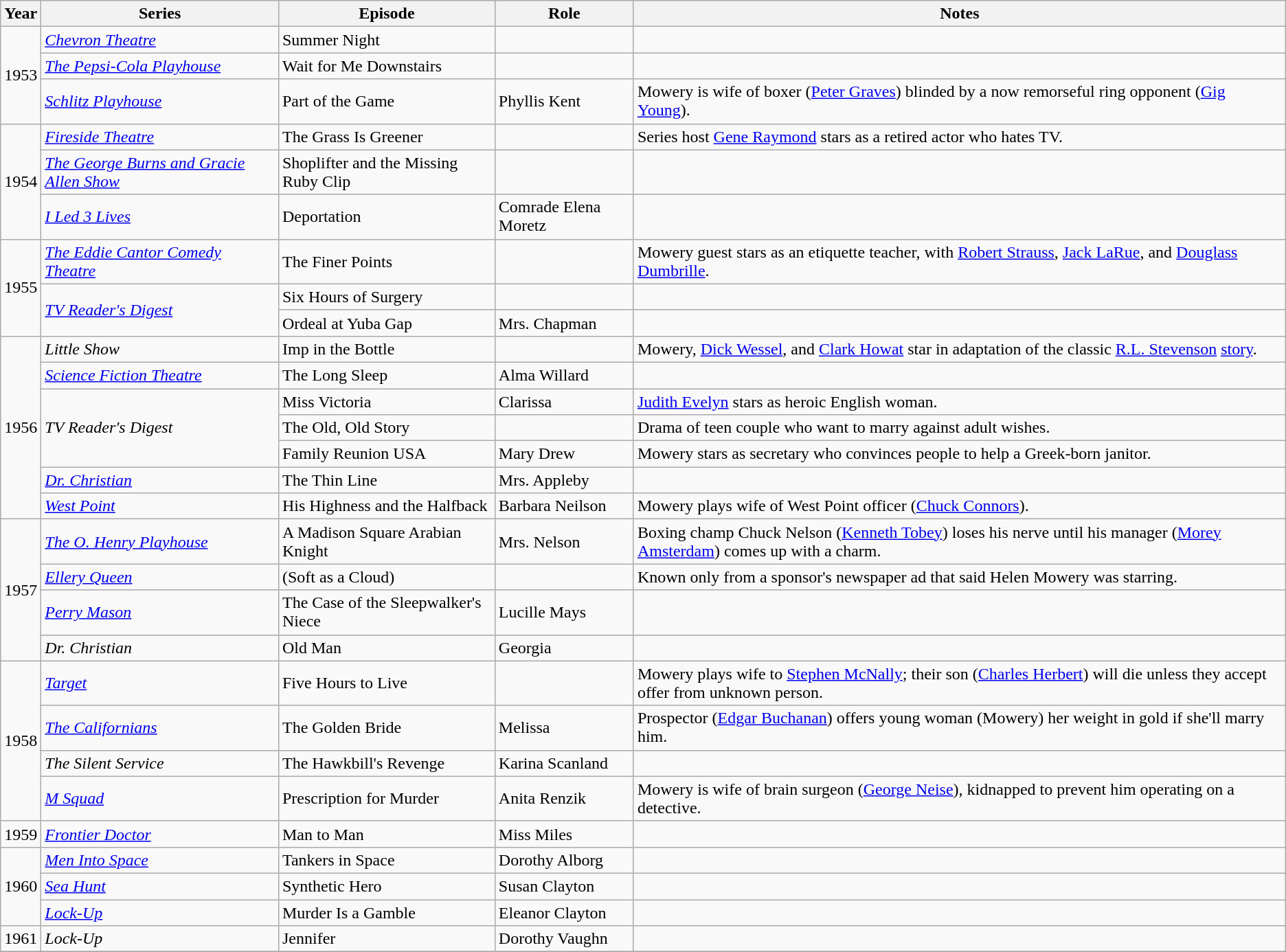<table class="wikitable sortable plainrowheaders">
<tr>
<th scope="col">Year</th>
<th scope="col">Series</th>
<th scope="col">Episode</th>
<th scope="col">Role</th>
<th scope="col">Notes</th>
</tr>
<tr>
<td rowspan=3>1953</td>
<td><em><a href='#'>Chevron Theatre</a></em></td>
<td>Summer Night</td>
<td></td>
<td></td>
</tr>
<tr>
<td><em><a href='#'>The Pepsi-Cola Playhouse</a></em></td>
<td>Wait for Me Downstairs</td>
<td></td>
<td></td>
</tr>
<tr>
<td><em><a href='#'>Schlitz Playhouse</a></em></td>
<td>Part of the Game</td>
<td>Phyllis Kent</td>
<td>Mowery is wife of boxer (<a href='#'>Peter Graves</a>) blinded by a now remorseful ring opponent (<a href='#'>Gig Young</a>).</td>
</tr>
<tr>
<td rowspan=3>1954</td>
<td><em><a href='#'>Fireside Theatre</a></em></td>
<td>The Grass Is Greener</td>
<td></td>
<td>Series host <a href='#'>Gene Raymond</a> stars as a retired actor who hates TV.</td>
</tr>
<tr>
<td><em><a href='#'>The George Burns and Gracie Allen Show</a></em></td>
<td>Shoplifter and the Missing Ruby Clip</td>
<td></td>
<td></td>
</tr>
<tr>
<td><em><a href='#'>I Led 3 Lives</a></em></td>
<td>Deportation</td>
<td>Comrade Elena Moretz</td>
<td></td>
</tr>
<tr>
<td rowspan=3>1955</td>
<td><em><a href='#'>The Eddie Cantor Comedy Theatre</a></em></td>
<td>The Finer Points</td>
<td></td>
<td>Mowery guest stars as an etiquette teacher, with <a href='#'>Robert Strauss</a>, <a href='#'>Jack LaRue</a>, and <a href='#'>Douglass Dumbrille</a>.</td>
</tr>
<tr>
<td rowspan=2><em><a href='#'>TV Reader's Digest</a></em></td>
<td>Six Hours of Surgery</td>
<td></td>
<td></td>
</tr>
<tr>
<td>Ordeal at Yuba Gap</td>
<td>Mrs. Chapman</td>
<td></td>
</tr>
<tr>
<td rowspan=7>1956</td>
<td><em>Little Show</em></td>
<td>Imp in the Bottle</td>
<td></td>
<td>Mowery, <a href='#'>Dick Wessel</a>, and <a href='#'>Clark Howat</a> star in adaptation of the classic <a href='#'>R.L. Stevenson</a> <a href='#'>story</a>.</td>
</tr>
<tr>
<td><em><a href='#'>Science Fiction Theatre</a></em></td>
<td>The Long Sleep</td>
<td>Alma Willard</td>
<td></td>
</tr>
<tr>
<td rowspan=3><em>TV Reader's Digest</em></td>
<td>Miss Victoria</td>
<td>Clarissa</td>
<td><a href='#'>Judith Evelyn</a> stars as heroic English woman.</td>
</tr>
<tr>
<td>The Old, Old Story</td>
<td></td>
<td>Drama of teen couple who want to marry against adult wishes.</td>
</tr>
<tr>
<td>Family Reunion USA</td>
<td>Mary Drew</td>
<td>Mowery stars as secretary who convinces people to help a Greek-born janitor.</td>
</tr>
<tr>
<td><em><a href='#'>Dr. Christian</a></em></td>
<td>The Thin Line</td>
<td>Mrs. Appleby</td>
<td></td>
</tr>
<tr>
<td><em><a href='#'>West Point</a></em></td>
<td>His Highness and the Halfback</td>
<td>Barbara Neilson</td>
<td>Mowery plays wife of West Point officer (<a href='#'>Chuck Connors</a>).</td>
</tr>
<tr>
<td rowspan=4>1957</td>
<td><em><a href='#'>The O. Henry Playhouse</a></em></td>
<td>A Madison Square Arabian Knight</td>
<td>Mrs. Nelson</td>
<td>Boxing champ Chuck Nelson (<a href='#'>Kenneth Tobey</a>) loses his nerve until his manager (<a href='#'>Morey Amsterdam</a>) comes up with a charm.</td>
</tr>
<tr>
<td><em><a href='#'>Ellery Queen</a></em></td>
<td>(Soft as a Cloud)</td>
<td></td>
<td>Known only from a sponsor's newspaper ad that said Helen Mowery was starring.</td>
</tr>
<tr>
<td><em><a href='#'>Perry Mason</a></em></td>
<td>The Case of the Sleepwalker's Niece</td>
<td>Lucille Mays</td>
<td></td>
</tr>
<tr>
<td><em>Dr. Christian</em></td>
<td>Old Man</td>
<td>Georgia</td>
<td></td>
</tr>
<tr>
<td rowspan=4>1958</td>
<td><em><a href='#'>Target</a></em></td>
<td>Five Hours to Live</td>
<td></td>
<td>Mowery plays wife to <a href='#'>Stephen McNally</a>; their son (<a href='#'>Charles Herbert</a>) will die unless they accept offer from unknown person.</td>
</tr>
<tr>
<td><em><a href='#'>The Californians</a></em></td>
<td>The Golden Bride</td>
<td>Melissa</td>
<td>Prospector (<a href='#'>Edgar Buchanan</a>) offers young woman (Mowery) her weight in gold if she'll marry him.</td>
</tr>
<tr>
<td><em>The Silent Service</em></td>
<td>The Hawkbill's Revenge</td>
<td>Karina Scanland</td>
<td></td>
</tr>
<tr>
<td><em><a href='#'>M Squad</a></em></td>
<td>Prescription for Murder</td>
<td>Anita Renzik</td>
<td>Mowery is wife of brain surgeon (<a href='#'>George Neise</a>), kidnapped to prevent him operating on a detective.</td>
</tr>
<tr>
<td>1959</td>
<td><em><a href='#'>Frontier Doctor</a></em></td>
<td>Man to Man</td>
<td>Miss Miles</td>
<td></td>
</tr>
<tr>
<td rowspan=3>1960</td>
<td><em><a href='#'>Men Into Space</a></em></td>
<td>Tankers in Space</td>
<td>Dorothy Alborg</td>
<td></td>
</tr>
<tr>
<td><em><a href='#'>Sea Hunt</a></em></td>
<td>Synthetic Hero</td>
<td>Susan Clayton</td>
<td></td>
</tr>
<tr>
<td><em><a href='#'>Lock-Up</a></em></td>
<td>Murder Is a Gamble</td>
<td>Eleanor Clayton</td>
<td></td>
</tr>
<tr>
<td>1961</td>
<td><em>Lock-Up</em></td>
<td>Jennifer</td>
<td>Dorothy Vaughn</td>
<td></td>
</tr>
<tr>
</tr>
</table>
